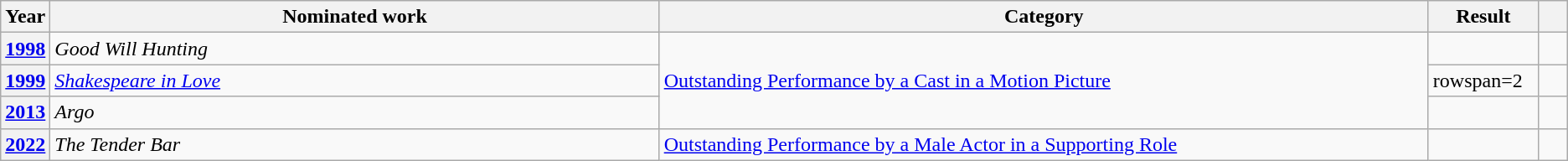<table class=wikitable>
<tr>
<th scope="col" style="width:1em;">Year</th>
<th scope="col" style="width:30em;">Nominated work</th>
<th scope="col" style="width:38em;">Category</th>
<th scope="col" style="width:5em;">Result</th>
<th scope="col" style="width:1em;"></th>
</tr>
<tr>
<th scope="row"><a href='#'>1998</a></th>
<td><em>Good Will Hunting</em></td>
<td rowspan=3><a href='#'>Outstanding Performance by a Cast in a Motion Picture</a></td>
<td></td>
<td style="text-align:center;"></td>
</tr>
<tr>
<th scope="row"><a href='#'>1999</a></th>
<td><em><a href='#'>Shakespeare in Love</a></em></td>
<td>rowspan=2 </td>
<td style="text-align:center;"></td>
</tr>
<tr>
<th scope="row"><a href='#'>2013</a></th>
<td><em>Argo</em></td>
<td style="text-align:center;"></td>
</tr>
<tr>
<th scope="row"><a href='#'>2022</a></th>
<td><em>The Tender Bar</em></td>
<td><a href='#'>Outstanding Performance by a Male Actor in a Supporting Role</a></td>
<td></td>
<td style="text-align:center;"></td>
</tr>
</table>
